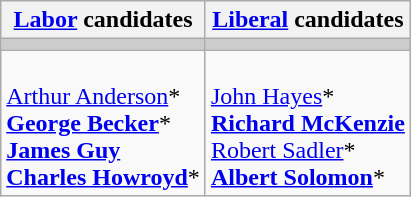<table class="wikitable">
<tr>
<th><a href='#'>Labor</a> candidates</th>
<th><a href='#'>Liberal</a> candidates</th>
</tr>
<tr bgcolor="#cccccc">
<td></td>
<td></td>
</tr>
<tr>
<td><br><a href='#'>Arthur Anderson</a>*<br>
<strong><a href='#'>George Becker</a></strong>*<br>
<strong><a href='#'>James Guy</a></strong><br>
<strong><a href='#'>Charles Howroyd</a></strong>*</td>
<td><br><a href='#'>John Hayes</a>*<br>
<strong><a href='#'>Richard McKenzie</a></strong><br>
<a href='#'>Robert Sadler</a>*<br>
<strong><a href='#'>Albert Solomon</a></strong>*</td>
</tr>
</table>
